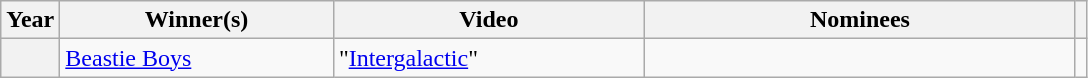<table class="wikitable sortable">
<tr>
<th scope="col">Year</th>
<th scope="col" style="width:175px;">Winner(s)</th>
<th scope="col" style="width:200px;">Video</th>
<th scope="col" style="width:280px;">Nominees</th>
<th scope="col" class="unsortable"></th>
</tr>
<tr>
<th scope="row"></th>
<td><a href='#'>Beastie Boys</a></td>
<td>"<a href='#'>Intergalactic</a>"</td>
<td></td>
<td align="center"></td>
</tr>
</table>
